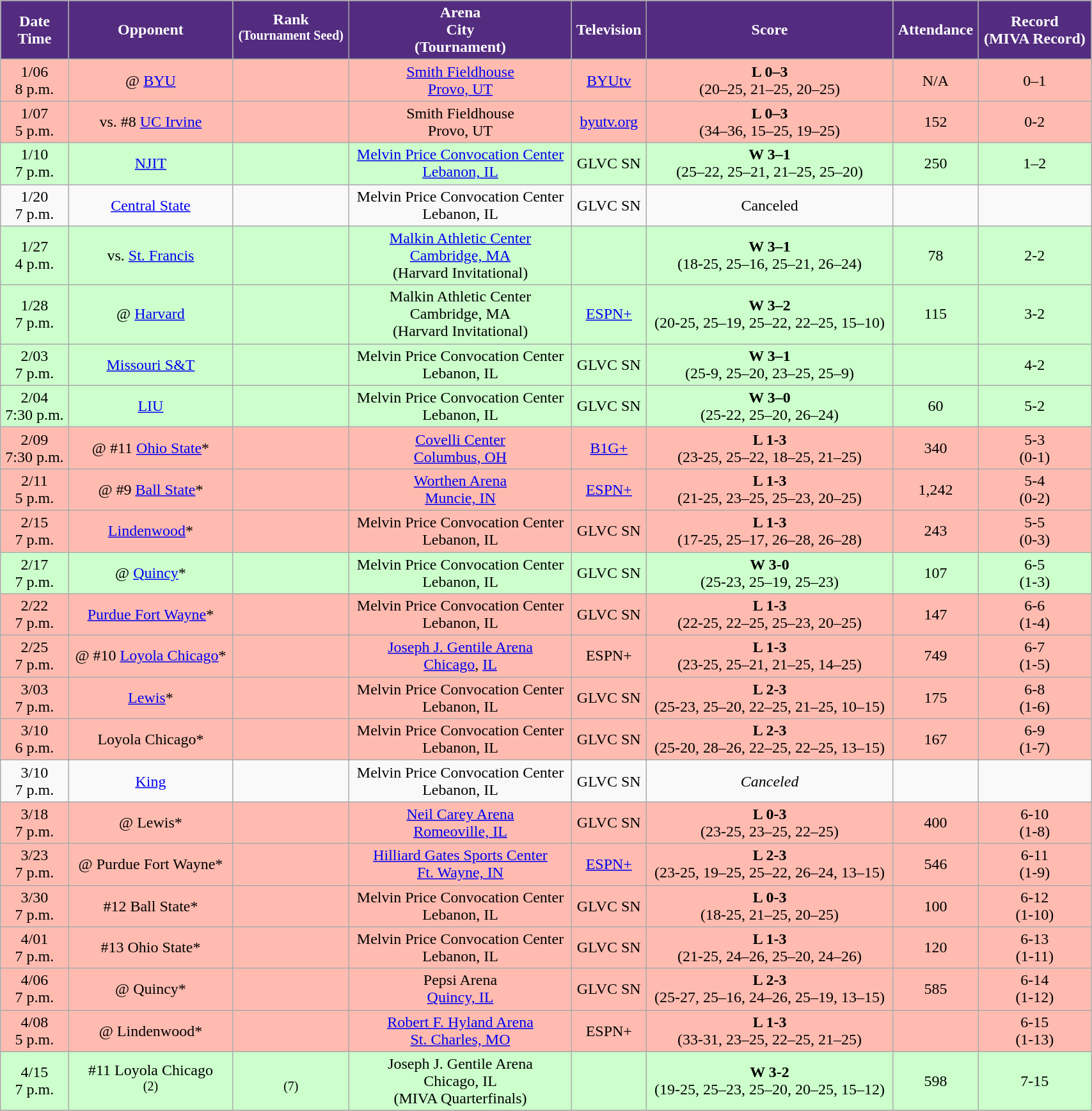<table class="wikitable sortable" style="width:90%">
<tr>
<th style="background:#532C7F; color:#FFFFFF;" scope="col">Date<br>Time</th>
<th style="background:#532C7F; color:#FFFFFF;" scope="col">Opponent</th>
<th style="background:#532C7F; color:#FFFFFF;" scope="col">Rank<br><sup>(Tournament Seed)</sup></th>
<th style="background:#532C7F; color:#FFFFFF;" scope="col">Arena<br>City<br>(Tournament)</th>
<th style="background:#532C7F; color:#FFFFFF;" scope="col">Television</th>
<th style="background:#532C7F; color:#FFFFFF;" scope="col">Score</th>
<th style="background:#532C7F; color:#FFFFFF;" scope="col">Attendance</th>
<th style="background:#532C7F; color:#FFFFFF;" scope="col">Record<br>(MIVA Record)</th>
</tr>
<tr align="center" bgcolor="#ffbbb">
<td>1/06<br>8 p.m.</td>
<td>@ <a href='#'>BYU</a></td>
<td></td>
<td><a href='#'>Smith Fieldhouse</a><br><a href='#'>Provo, UT</a></td>
<td><a href='#'>BYUtv</a></td>
<td><strong>L 0–3</strong> <br>(20–25, 21–25, 20–25)</td>
<td>N/A</td>
<td>0–1</td>
</tr>
<tr align="center" bgcolor="#ffbbb">
<td>1/07<br>5 p.m.</td>
<td>vs. #8 <a href='#'>UC Irvine</a></td>
<td></td>
<td>Smith Fieldhouse<br>Provo, UT</td>
<td><a href='#'>byutv.org</a></td>
<td><strong>L 0–3</strong><br>(34–36, 15–25, 19–25)</td>
<td>152</td>
<td>0-2</td>
</tr>
<tr align="center" bgcolor="#ccffcc">
<td>1/10<br>7 p.m.</td>
<td><a href='#'>NJIT</a></td>
<td></td>
<td><a href='#'>Melvin Price Convocation Center</a><br><a href='#'>Lebanon, IL</a></td>
<td>GLVC SN</td>
<td><strong>W 3–1</strong><br>(25–22, 25–21, 21–25, 25–20)</td>
<td>250</td>
<td>1–2</td>
</tr>
<tr align="center">
<td>1/20<br>7 p.m.</td>
<td><a href='#'>Central State</a></td>
<td></td>
<td>Melvin Price Convocation Center<br>Lebanon, IL</td>
<td>GLVC SN</td>
<td>Canceled</td>
<td></td>
<td></td>
</tr>
<tr align="center" bgcolor="#ccffcc">
<td>1/27<br>4 p.m.</td>
<td>vs. <a href='#'>St. Francis</a></td>
<td></td>
<td><a href='#'>Malkin Athletic Center</a><br><a href='#'>Cambridge, MA</a><br>(Harvard Invitational)</td>
<td></td>
<td><strong>W 3–1</strong><br>(18-25, 25–16, 25–21, 26–24)</td>
<td>78</td>
<td>2-2</td>
</tr>
<tr align="center" bgcolor="#ccffcc">
<td>1/28<br>7 p.m.</td>
<td>@ <a href='#'>Harvard</a></td>
<td></td>
<td>Malkin Athletic Center<br>Cambridge, MA<br>(Harvard Invitational)</td>
<td><a href='#'>ESPN+</a></td>
<td><strong>W 3–2</strong><br>(20-25, 25–19, 25–22, 22–25, 15–10)</td>
<td>115</td>
<td>3-2</td>
</tr>
<tr align="center" bgcolor="#ccffcc">
<td>2/03<br>7 p.m.</td>
<td><a href='#'>Missouri S&T</a></td>
<td></td>
<td>Melvin Price Convocation Center<br>Lebanon, IL</td>
<td>GLVC SN</td>
<td><strong>W 3–1</strong><br>(25-9, 25–20, 23–25, 25–9)</td>
<td></td>
<td>4-2</td>
</tr>
<tr align="center" bgcolor="#ccffcc">
<td>2/04<br>7:30 p.m.</td>
<td><a href='#'>LIU</a></td>
<td></td>
<td>Melvin Price Convocation Center<br>Lebanon, IL</td>
<td>GLVC SN</td>
<td><strong>W 3–0</strong><br>(25-22, 25–20, 26–24)</td>
<td>60</td>
<td>5-2</td>
</tr>
<tr align="center" bgcolor="#ffbbb">
<td>2/09<br>7:30 p.m.</td>
<td>@ #11 <a href='#'>Ohio State</a>*</td>
<td></td>
<td><a href='#'>Covelli Center</a><br><a href='#'>Columbus, OH</a></td>
<td><a href='#'>B1G+</a></td>
<td><strong>L 1-3</strong><br>(23-25, 25–22, 18–25, 21–25)</td>
<td>340</td>
<td>5-3<br>(0-1)</td>
</tr>
<tr align="center" bgcolor="#ffbbb">
<td>2/11<br>5 p.m.</td>
<td>@ #9 <a href='#'>Ball State</a>*</td>
<td></td>
<td><a href='#'>Worthen Arena</a><br><a href='#'>Muncie, IN</a></td>
<td><a href='#'>ESPN+</a></td>
<td><strong>L 1-3</strong><br>(21-25, 23–25, 25–23, 20–25)</td>
<td>1,242</td>
<td>5-4<br>(0-2)</td>
</tr>
<tr align="center" bgcolor="#ffbbb">
<td>2/15<br>7 p.m.</td>
<td><a href='#'>Lindenwood</a>*</td>
<td></td>
<td>Melvin Price Convocation Center<br>Lebanon, IL</td>
<td>GLVC SN</td>
<td><strong>L 1-3</strong><br>(17-25, 25–17, 26–28, 26–28)</td>
<td>243</td>
<td>5-5<br>(0-3)</td>
</tr>
<tr align="center" bgcolor="#ccffcc">
<td>2/17<br>7 p.m.</td>
<td>@ <a href='#'>Quincy</a>*</td>
<td></td>
<td>Melvin Price Convocation Center<br>Lebanon, IL</td>
<td>GLVC SN</td>
<td><strong>W 3-0</strong><br>(25-23, 25–19, 25–23)</td>
<td>107</td>
<td>6-5<br>(1-3)</td>
</tr>
<tr align="center" bgcolor="#ffbbb">
<td>2/22<br>7 p.m.</td>
<td><a href='#'>Purdue Fort Wayne</a>*</td>
<td></td>
<td>Melvin Price Convocation Center<br>Lebanon, IL</td>
<td>GLVC SN</td>
<td><strong>L 1-3</strong><br>(22-25, 22–25, 25–23, 20–25)</td>
<td>147</td>
<td>6-6<br>(1-4)</td>
</tr>
<tr align="center" bgcolor="#ffbbb">
<td>2/25<br>7 p.m.</td>
<td>@ #10 <a href='#'>Loyola Chicago</a>*</td>
<td></td>
<td><a href='#'>Joseph J. Gentile Arena</a><br><a href='#'>Chicago</a>, <a href='#'>IL</a></td>
<td>ESPN+</td>
<td><strong>L 1-3</strong><br>(23-25, 25–21, 21–25, 14–25)</td>
<td>749</td>
<td>6-7<br>(1-5)</td>
</tr>
<tr align="center" bgcolor="#ffbbb">
<td>3/03<br>7 p.m.</td>
<td><a href='#'>Lewis</a>*</td>
<td></td>
<td>Melvin Price Convocation Center<br>Lebanon, IL</td>
<td>GLVC SN</td>
<td><strong>L 2-3</strong><br>(25-23, 25–20, 22–25, 21–25, 10–15)</td>
<td>175</td>
<td>6-8<br>(1-6)</td>
</tr>
<tr align="center" bgcolor="#ffbbb">
<td>3/10<br>6 p.m.</td>
<td>Loyola Chicago*</td>
<td></td>
<td>Melvin Price Convocation Center<br>Lebanon, IL</td>
<td>GLVC SN</td>
<td><strong>L 2-3</strong><br>(25-20, 28–26, 22–25, 22–25, 13–15)</td>
<td>167</td>
<td>6-9<br>(1-7)</td>
</tr>
<tr align="center">
<td>3/10<br>7 p.m.</td>
<td><a href='#'>King</a></td>
<td></td>
<td>Melvin Price Convocation Center<br>Lebanon, IL</td>
<td>GLVC SN</td>
<td><em>Canceled</em></td>
<td></td>
<td></td>
</tr>
<tr align="center" bgcolor="#ffbbb">
<td>3/18<br>7 p.m.</td>
<td>@ Lewis*</td>
<td></td>
<td><a href='#'>Neil Carey Arena</a><br><a href='#'>Romeoville, IL</a></td>
<td>GLVC SN</td>
<td><strong>L 0-3</strong><br>(23-25, 23–25, 22–25)</td>
<td>400</td>
<td>6-10<br>(1-8)</td>
</tr>
<tr align="center" bgcolor="#ffbbb">
<td>3/23<br>7 p.m.</td>
<td>@ Purdue Fort Wayne*</td>
<td></td>
<td><a href='#'>Hilliard Gates Sports Center</a><br><a href='#'>Ft. Wayne, IN</a></td>
<td><a href='#'>ESPN+</a></td>
<td><strong>L 2-3</strong><br>(23-25, 19–25, 25–22, 26–24, 13–15)</td>
<td>546</td>
<td>6-11<br>(1-9)</td>
</tr>
<tr align="center" bgcolor="#ffbbb">
<td>3/30<br>7 p.m.</td>
<td>#12 Ball State*</td>
<td></td>
<td>Melvin Price Convocation Center<br>Lebanon, IL</td>
<td>GLVC SN</td>
<td><strong>L 0-3</strong><br>(18-25, 21–25, 20–25)</td>
<td>100</td>
<td>6-12<br>(1-10)</td>
</tr>
<tr align="center" bgcolor="#ffbbb">
<td>4/01<br>7 p.m.</td>
<td>#13 Ohio State*</td>
<td></td>
<td>Melvin Price Convocation Center<br>Lebanon, IL</td>
<td>GLVC SN</td>
<td><strong>L 1-3</strong><br>(21-25, 24–26, 25–20, 24–26)</td>
<td>120</td>
<td>6-13<br>(1-11)</td>
</tr>
<tr align="center" bgcolor="#ffbbb">
<td>4/06<br>7 p.m.</td>
<td>@ Quincy*</td>
<td></td>
<td>Pepsi Arena<br><a href='#'>Quincy, IL</a></td>
<td>GLVC SN</td>
<td><strong>L 2-3</strong><br>(25-27, 25–16, 24–26, 25–19, 13–15)</td>
<td>585</td>
<td>6-14<br>(1-12)</td>
</tr>
<tr align="center" bgcolor="#ffbbb">
<td>4/08<br>5 p.m.</td>
<td>@ Lindenwood*</td>
<td></td>
<td><a href='#'>Robert F. Hyland Arena</a><br><a href='#'>St. Charles, MO</a></td>
<td>ESPN+</td>
<td><strong>L 1-3</strong><br>(33-31, 23–25, 22–25, 21–25)</td>
<td></td>
<td>6-15<br>(1-13)</td>
</tr>
<tr align="center" bgcolor="#ccffcc">
<td>4/15<br>7 p.m.</td>
<td>#11 Loyola Chicago <br> <sup>(2)</sup></td>
<td><br> <sup>(7)</sup></td>
<td>Joseph J. Gentile Arena<br>Chicago, IL<br>(MIVA Quarterfinals)</td>
<td></td>
<td><strong>W 3-2</strong><br>(19-25, 25–23, 25–20, 20–25, 15–12)</td>
<td>598</td>
<td>7-15</td>
</tr>
<tr>
</tr>
</table>
